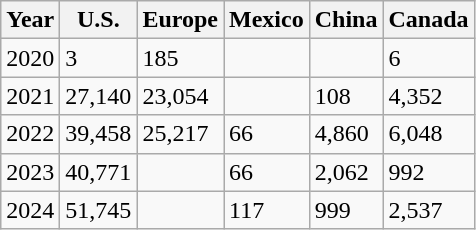<table class="wikitable">
<tr>
<th>Year</th>
<th>U.S.</th>
<th>Europe</th>
<th>Mexico</th>
<th>China</th>
<th>Canada</th>
</tr>
<tr>
<td>2020</td>
<td>3</td>
<td>185</td>
<td></td>
<td></td>
<td>6</td>
</tr>
<tr>
<td>2021</td>
<td>27,140</td>
<td>23,054</td>
<td></td>
<td>108</td>
<td>4,352</td>
</tr>
<tr>
<td>2022</td>
<td>39,458</td>
<td>25,217</td>
<td>66</td>
<td>4,860</td>
<td>6,048</td>
</tr>
<tr>
<td>2023</td>
<td>40,771</td>
<td></td>
<td>66</td>
<td>2,062</td>
<td>992</td>
</tr>
<tr>
<td>2024</td>
<td>51,745</td>
<td></td>
<td>117</td>
<td>999</td>
<td>2,537</td>
</tr>
</table>
